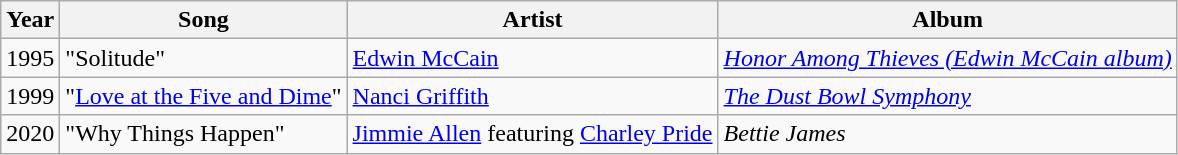<table class="wikitable">
<tr>
<th>Year</th>
<th>Song</th>
<th>Artist</th>
<th>Album</th>
</tr>
<tr>
<td>1995</td>
<td>"Solitude"</td>
<td><a href='#'>Edwin McCain</a></td>
<td><em><a href='#'>Honor Among Thieves (Edwin McCain album)</a></em></td>
</tr>
<tr>
<td>1999</td>
<td>"<a href='#'>Love at the Five and Dime</a>"</td>
<td><a href='#'>Nanci Griffith</a></td>
<td><em><a href='#'>The Dust Bowl Symphony</a></em></td>
</tr>
<tr>
<td>2020</td>
<td>"Why Things Happen"</td>
<td><a href='#'>Jimmie Allen</a> featuring <a href='#'>Charley Pride</a></td>
<td><em>Bettie James</em></td>
</tr>
</table>
